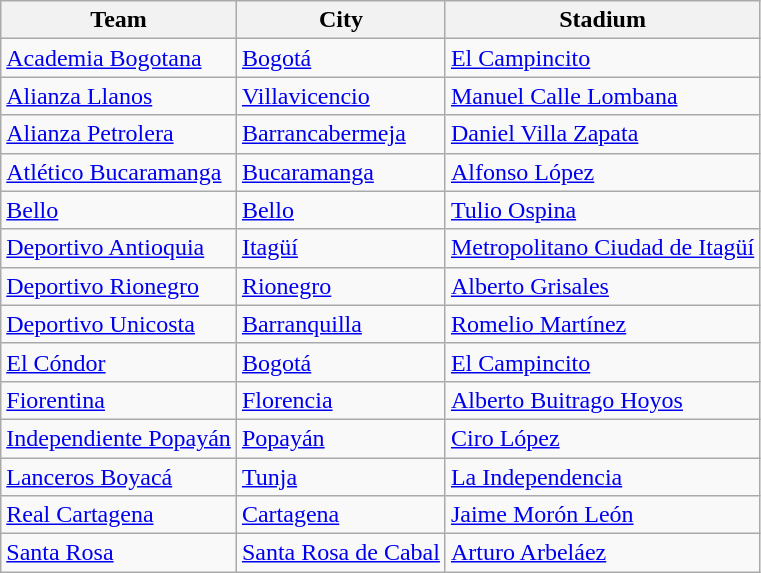<table class="wikitable sortable">
<tr>
<th>Team</th>
<th>City</th>
<th>Stadium</th>
</tr>
<tr>
<td><a href='#'>Academia Bogotana</a></td>
<td><a href='#'>Bogotá</a></td>
<td><a href='#'>El Campincito</a></td>
</tr>
<tr>
<td><a href='#'>Alianza Llanos</a></td>
<td><a href='#'>Villavicencio</a></td>
<td><a href='#'>Manuel Calle Lombana</a></td>
</tr>
<tr>
<td><a href='#'>Alianza Petrolera</a></td>
<td><a href='#'>Barrancabermeja</a></td>
<td><a href='#'>Daniel Villa Zapata</a></td>
</tr>
<tr>
<td><a href='#'>Atlético Bucaramanga</a></td>
<td><a href='#'>Bucaramanga</a></td>
<td><a href='#'>Alfonso López</a></td>
</tr>
<tr>
<td><a href='#'>Bello</a></td>
<td><a href='#'>Bello</a></td>
<td><a href='#'>Tulio Ospina</a></td>
</tr>
<tr>
<td><a href='#'>Deportivo Antioquia</a></td>
<td><a href='#'>Itagüí</a></td>
<td><a href='#'>Metropolitano Ciudad de Itagüí</a></td>
</tr>
<tr>
<td><a href='#'>Deportivo Rionegro</a></td>
<td><a href='#'>Rionegro</a></td>
<td><a href='#'>Alberto Grisales</a></td>
</tr>
<tr>
<td><a href='#'>Deportivo Unicosta</a></td>
<td><a href='#'>Barranquilla</a></td>
<td><a href='#'>Romelio Martínez</a></td>
</tr>
<tr>
<td><a href='#'>El Cóndor</a></td>
<td><a href='#'>Bogotá</a></td>
<td><a href='#'>El Campincito</a></td>
</tr>
<tr>
<td><a href='#'>Fiorentina</a></td>
<td><a href='#'>Florencia</a></td>
<td><a href='#'>Alberto Buitrago Hoyos</a></td>
</tr>
<tr>
<td><a href='#'>Independiente Popayán</a></td>
<td><a href='#'>Popayán</a></td>
<td><a href='#'>Ciro López</a></td>
</tr>
<tr>
<td><a href='#'>Lanceros Boyacá</a></td>
<td><a href='#'>Tunja</a></td>
<td><a href='#'>La Independencia</a></td>
</tr>
<tr>
<td><a href='#'>Real Cartagena</a></td>
<td><a href='#'>Cartagena</a></td>
<td><a href='#'>Jaime Morón León</a></td>
</tr>
<tr>
<td><a href='#'>Santa Rosa</a></td>
<td><a href='#'>Santa Rosa de Cabal</a></td>
<td><a href='#'>Arturo Arbeláez</a></td>
</tr>
</table>
